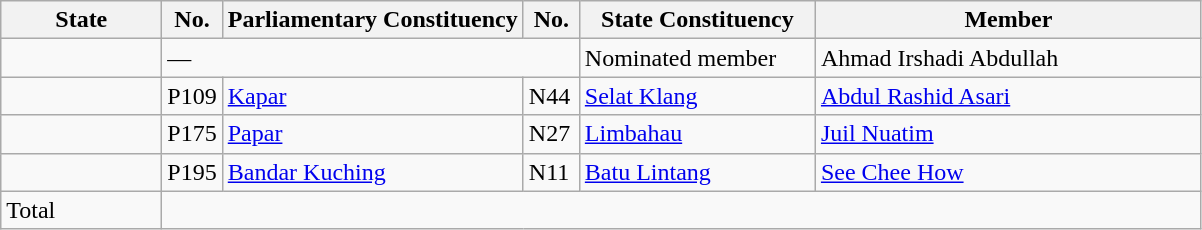<table class ="wikitable sortable">
<tr>
<th style="width:100px;">State</th>
<th>No.</th>
<th>Parliamentary Constituency</th>
<th style="width:30px;">No.</th>
<th style="width:150px;">State Constituency</th>
<th style="width:250px;">Member</th>
</tr>
<tr>
<td></td>
<td colspan=3>—</td>
<td>Nominated member</td>
<td>Ahmad Irshadi Abdullah</td>
</tr>
<tr>
<td></td>
<td>P109</td>
<td><a href='#'>Kapar</a></td>
<td>N44</td>
<td><a href='#'>Selat Klang</a></td>
<td><a href='#'>Abdul Rashid Asari</a></td>
</tr>
<tr>
<td></td>
<td>P175</td>
<td><a href='#'>Papar</a></td>
<td>N27</td>
<td><a href='#'>Limbahau</a></td>
<td><a href='#'>Juil Nuatim</a></td>
</tr>
<tr>
<td></td>
<td>P195</td>
<td><a href='#'>Bandar Kuching</a></td>
<td>N11</td>
<td><a href='#'>Batu Lintang</a></td>
<td><a href='#'>See Chee How</a></td>
</tr>
<tr>
<td>Total</td>
<td colspan="5"></td>
</tr>
</table>
